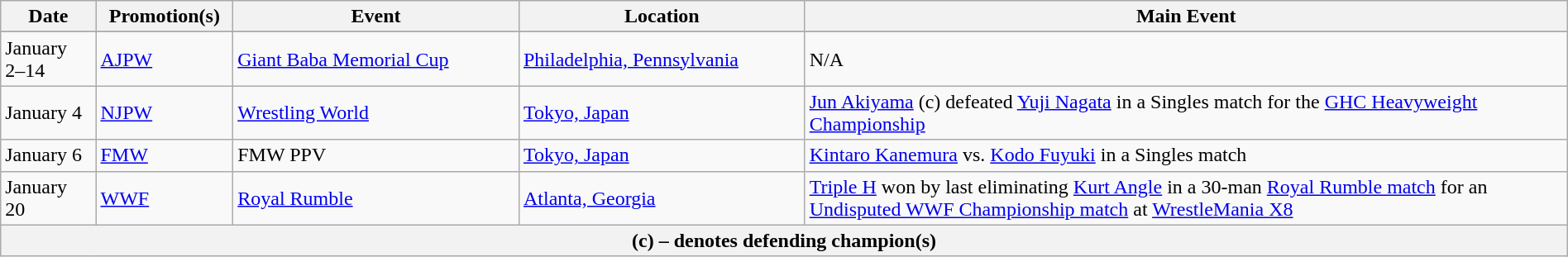<table class="wikitable" style="width:100%;">
<tr>
<th width="5%">Date</th>
<th width="5%">Promotion(s)</th>
<th style="width:15%;">Event</th>
<th style="width:15%;">Location</th>
<th style="width:40%;">Main Event</th>
</tr>
<tr style="width:20%;" |Notes>
</tr>
<tr>
<td>January 2–14</td>
<td><a href='#'>AJPW</a></td>
<td><a href='#'>Giant Baba Memorial Cup</a></td>
<td><a href='#'>Philadelphia, Pennsylvania</a></td>
<td>N/A</td>
</tr>
<tr>
<td>January 4</td>
<td><a href='#'>NJPW</a></td>
<td><a href='#'>Wrestling World</a></td>
<td><a href='#'>Tokyo, Japan</a></td>
<td><a href='#'>Jun Akiyama</a> (c) defeated <a href='#'>Yuji Nagata</a> in a Singles match for the <a href='#'>GHC Heavyweight Championship</a></td>
</tr>
<tr>
<td>January 6</td>
<td><a href='#'>FMW</a></td>
<td>FMW PPV</td>
<td><a href='#'>Tokyo, Japan</a></td>
<td><a href='#'>Kintaro Kanemura</a> vs. <a href='#'>Kodo Fuyuki</a> in a Singles match</td>
</tr>
<tr>
<td>January 20</td>
<td><a href='#'>WWF</a></td>
<td><a href='#'>Royal Rumble</a></td>
<td><a href='#'>Atlanta, Georgia</a></td>
<td><a href='#'>Triple H</a> won by last eliminating <a href='#'>Kurt Angle</a> in a 30-man <a href='#'>Royal Rumble match</a> for an <a href='#'>Undisputed WWF Championship match</a> at <a href='#'>WrestleMania X8</a></td>
</tr>
<tr>
<th colspan="6">(c) – denotes defending champion(s)</th>
</tr>
</table>
